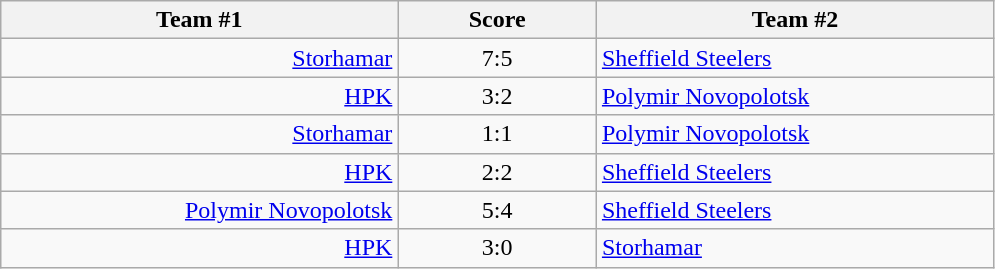<table class="wikitable" style="text-align: center;">
<tr>
<th width=22%>Team #1</th>
<th width=11%>Score</th>
<th width=22%>Team #2</th>
</tr>
<tr>
<td style="text-align: right;"><a href='#'>Storhamar</a> </td>
<td>7:5</td>
<td style="text-align: left;"> <a href='#'>Sheffield Steelers</a></td>
</tr>
<tr>
<td style="text-align: right;"><a href='#'>HPK</a> </td>
<td>3:2</td>
<td style="text-align: left;"> <a href='#'>Polymir Novopolotsk</a></td>
</tr>
<tr>
<td style="text-align: right;"><a href='#'>Storhamar</a> </td>
<td>1:1</td>
<td style="text-align: left;"> <a href='#'>Polymir Novopolotsk</a></td>
</tr>
<tr>
<td style="text-align: right;"><a href='#'>HPK</a> </td>
<td>2:2</td>
<td style="text-align: left;"> <a href='#'>Sheffield Steelers</a></td>
</tr>
<tr>
<td style="text-align: right;"><a href='#'>Polymir Novopolotsk</a> </td>
<td>5:4</td>
<td style="text-align: left;"> <a href='#'>Sheffield Steelers</a></td>
</tr>
<tr>
<td style="text-align: right;"><a href='#'>HPK</a> </td>
<td>3:0</td>
<td style="text-align: left;"> <a href='#'>Storhamar</a></td>
</tr>
</table>
